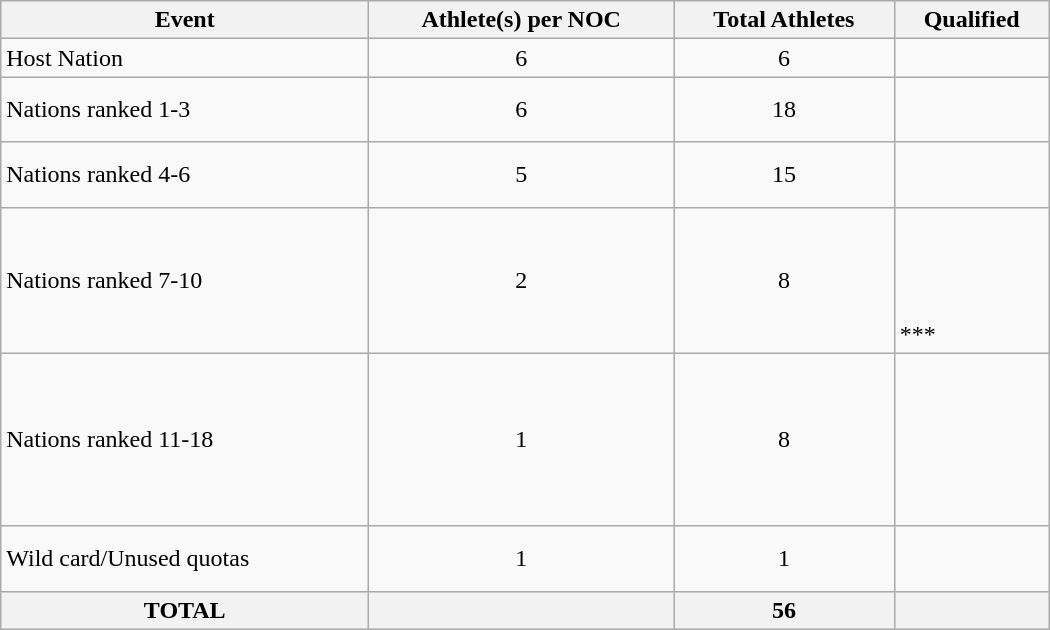<table class="wikitable" width=700>
<tr>
<th>Event</th>
<th>Athlete(s) per NOC</th>
<th>Total Athletes</th>
<th>Qualified</th>
</tr>
<tr>
<td>Host Nation</td>
<td align=center>6</td>
<td align=center>6</td>
<td></td>
</tr>
<tr>
<td>Nations ranked 1-3</td>
<td align=center>6</td>
<td align=center>18</td>
<td><br><br></td>
</tr>
<tr>
<td>Nations ranked 4-6</td>
<td align=center>5</td>
<td align=center>15</td>
<td><br><br></td>
</tr>
<tr>
<td>Nations ranked 7-10</td>
<td align=center>2</td>
<td align=center>8</td>
<td><br><br><br><br>***</td>
</tr>
<tr>
<td>Nations ranked 11-18</td>
<td align=center>1</td>
<td align=center>8</td>
<td><br><br><br><br><br><s><br></s></td>
</tr>
<tr>
<td>Wild card/Unused quotas</td>
<td align=center>1</td>
<td align=center>1</td>
<td><br><br></td>
</tr>
<tr>
<th>TOTAL</th>
<th colspan="1"></th>
<th>56</th>
<th></th>
</tr>
</table>
